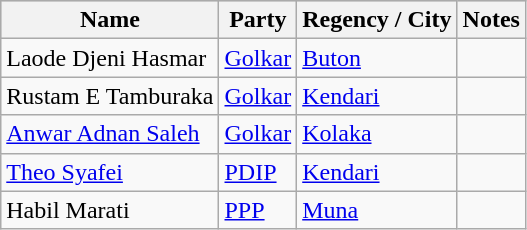<table class="wikitable sortable" style="font-size: 100%;">
<tr bgcolor="#cccccc">
<th>Name</th>
<th>Party</th>
<th>Regency / City</th>
<th>Notes</th>
</tr>
<tr>
<td>Laode Djeni Hasmar</td>
<td><a href='#'>Golkar</a></td>
<td><a href='#'>Buton</a></td>
<td></td>
</tr>
<tr>
<td>Rustam E Tamburaka</td>
<td><a href='#'>Golkar</a></td>
<td><a href='#'>Kendari</a></td>
<td></td>
</tr>
<tr>
<td><a href='#'>Anwar Adnan Saleh</a></td>
<td><a href='#'>Golkar</a></td>
<td><a href='#'>Kolaka</a></td>
<td></td>
</tr>
<tr>
<td><a href='#'>Theo Syafei</a></td>
<td><a href='#'>PDIP</a></td>
<td><a href='#'>Kendari</a></td>
<td></td>
</tr>
<tr>
<td>Habil Marati</td>
<td><a href='#'>PPP</a></td>
<td><a href='#'>Muna</a></td>
<td></td>
</tr>
</table>
